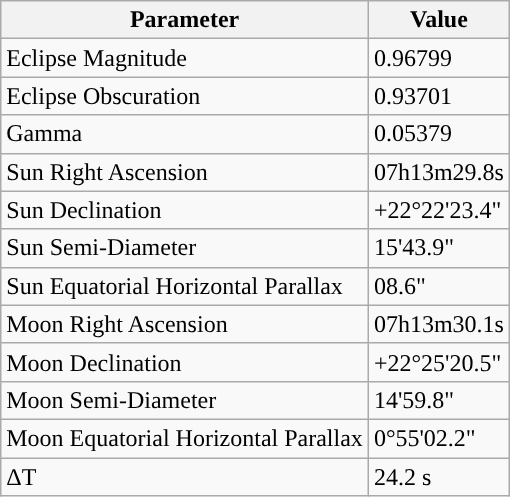<table class="wikitable">
<tr>
<th>Parameter</th>
<th>Value</th>
</tr>
<tr>
<td>Eclipse Magnitude</td>
<td>0.96799</td>
</tr>
<tr>
<td>Eclipse Obscuration</td>
<td>0.93701</td>
</tr>
<tr>
<td>Gamma</td>
<td>0.05379</td>
</tr>
<tr>
<td>Sun Right Ascension</td>
<td>07h13m29.8s</td>
</tr>
<tr>
<td>Sun Declination</td>
<td>+22°22'23.4"</td>
</tr>
<tr>
<td>Sun Semi-Diameter</td>
<td>15'43.9"</td>
</tr>
<tr>
<td>Sun Equatorial Horizontal Parallax</td>
<td>08.6"</td>
</tr>
<tr>
<td>Moon Right Ascension</td>
<td>07h13m30.1s</td>
</tr>
<tr>
<td>Moon Declination</td>
<td>+22°25'20.5"</td>
</tr>
<tr>
<td>Moon Semi-Diameter</td>
<td>14'59.8"</td>
</tr>
<tr>
<td>Moon Equatorial Horizontal Parallax</td>
<td>0°55'02.2"</td>
</tr>
<tr>
<td>ΔT</td>
<td>24.2 s</td>
</tr>
</table>
